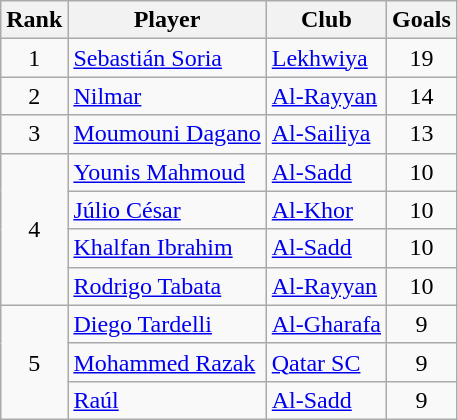<table class="wikitable" style="text-align:center">
<tr>
<th>Rank</th>
<th>Player</th>
<th>Club</th>
<th>Goals</th>
</tr>
<tr>
<td>1</td>
<td align="left"> <a href='#'>Sebastián Soria</a></td>
<td align="left"><a href='#'>Lekhwiya</a></td>
<td>19</td>
</tr>
<tr>
<td>2</td>
<td align="left"> <a href='#'>Nilmar</a></td>
<td align="left"><a href='#'>Al-Rayyan</a></td>
<td>14</td>
</tr>
<tr>
<td>3</td>
<td align="left"> <a href='#'>Moumouni Dagano</a></td>
<td align="left"><a href='#'>Al-Sailiya</a></td>
<td>13</td>
</tr>
<tr>
<td rowspan="4">4</td>
<td align="left"> <a href='#'>Younis Mahmoud</a></td>
<td align="left"><a href='#'>Al-Sadd</a></td>
<td>10</td>
</tr>
<tr>
<td align="left"> <a href='#'>Júlio César</a></td>
<td align="left"><a href='#'>Al-Khor</a></td>
<td>10</td>
</tr>
<tr>
<td align="left"> <a href='#'>Khalfan Ibrahim</a></td>
<td align="left"><a href='#'>Al-Sadd</a></td>
<td>10</td>
</tr>
<tr>
<td align="left"> <a href='#'>Rodrigo Tabata</a></td>
<td align="left"><a href='#'>Al-Rayyan</a></td>
<td>10</td>
</tr>
<tr>
<td rowspan="3">5</td>
<td align="left"> <a href='#'>Diego Tardelli</a></td>
<td align="left"><a href='#'>Al-Gharafa</a></td>
<td>9</td>
</tr>
<tr>
<td align="left"> <a href='#'>Mohammed Razak</a></td>
<td align="left"><a href='#'>Qatar SC</a></td>
<td>9</td>
</tr>
<tr>
<td align="left"> <a href='#'>Raúl</a></td>
<td align="left"><a href='#'>Al-Sadd</a></td>
<td>9</td>
</tr>
</table>
